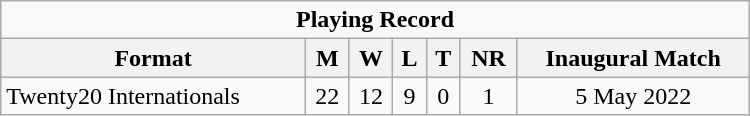<table class="wikitable" style="text-align: center; width: 500px;">
<tr>
<td colspan=7 align="center"><strong>Playing Record</strong></td>
</tr>
<tr>
<th>Format</th>
<th>M</th>
<th>W</th>
<th>L</th>
<th>T</th>
<th>NR</th>
<th>Inaugural Match</th>
</tr>
<tr>
<td align="left">Twenty20 Internationals</td>
<td>22</td>
<td>12</td>
<td>9</td>
<td>0</td>
<td>1</td>
<td>5 May 2022</td>
</tr>
</table>
